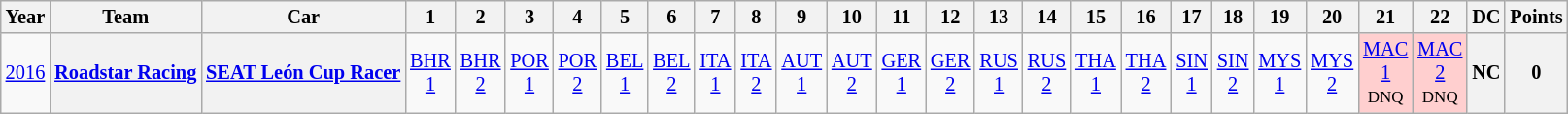<table class="wikitable" style="text-align:center; font-size:85%">
<tr>
<th>Year</th>
<th>Team</th>
<th>Car</th>
<th>1</th>
<th>2</th>
<th>3</th>
<th>4</th>
<th>5</th>
<th>6</th>
<th>7</th>
<th>8</th>
<th>9</th>
<th>10</th>
<th>11</th>
<th>12</th>
<th>13</th>
<th>14</th>
<th>15</th>
<th>16</th>
<th>17</th>
<th>18</th>
<th>19</th>
<th>20</th>
<th>21</th>
<th>22</th>
<th>DC</th>
<th>Points</th>
</tr>
<tr>
<td><a href='#'>2016</a></td>
<th><a href='#'>Roadstar Racing</a></th>
<th><a href='#'>SEAT León Cup Racer</a></th>
<td><a href='#'>BHR<br>1</a><br><small></small></td>
<td><a href='#'>BHR<br>2</a><br><small></small></td>
<td><a href='#'>POR<br>1</a><br><small></small></td>
<td><a href='#'>POR<br>2</a><br><small></small></td>
<td><a href='#'>BEL<br>1</a><br><small></small></td>
<td><a href='#'>BEL<br>2</a><br><small></small></td>
<td><a href='#'>ITA<br>1</a><br><small></small></td>
<td><a href='#'>ITA<br>2</a><br><small></small></td>
<td><a href='#'>AUT<br>1</a><br><small></small></td>
<td><a href='#'>AUT<br>2</a><br><small></small></td>
<td><a href='#'>GER<br>1</a><br><small></small></td>
<td><a href='#'>GER<br>2</a><br><small></small></td>
<td><a href='#'>RUS<br>1</a><br><small></small></td>
<td><a href='#'>RUS<br>2</a><br><small></small></td>
<td><a href='#'>THA<br>1</a><br><small></small></td>
<td><a href='#'>THA<br>2</a><br><small></small></td>
<td><a href='#'>SIN<br>1</a><br><small></small></td>
<td><a href='#'>SIN<br>2</a><br><small></small></td>
<td><a href='#'>MYS<br>1</a><br><small></small></td>
<td><a href='#'>MYS<br>2</a><br><small></small></td>
<td style="background:#FFCFCF;"><a href='#'>MAC<br>1</a><br><small>DNQ</small></td>
<td style="background:#FFCFCF;"><a href='#'>MAC<br>2</a><br><small>DNQ</small></td>
<th>NC</th>
<th>0</th>
</tr>
</table>
